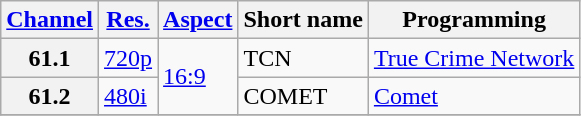<table class="wikitable">
<tr>
<th><a href='#'>Channel</a></th>
<th><a href='#'>Res.</a></th>
<th><a href='#'>Aspect</a></th>
<th>Short name</th>
<th>Programming</th>
</tr>
<tr>
<th scope = "row">61.1</th>
<td><a href='#'>720p</a></td>
<td rowspan=2><a href='#'>16:9</a></td>
<td>TCN</td>
<td><a href='#'>True Crime Network</a></td>
</tr>
<tr>
<th scope = "row">61.2</th>
<td><a href='#'>480i</a></td>
<td>COMET</td>
<td><a href='#'>Comet</a></td>
</tr>
<tr>
</tr>
</table>
